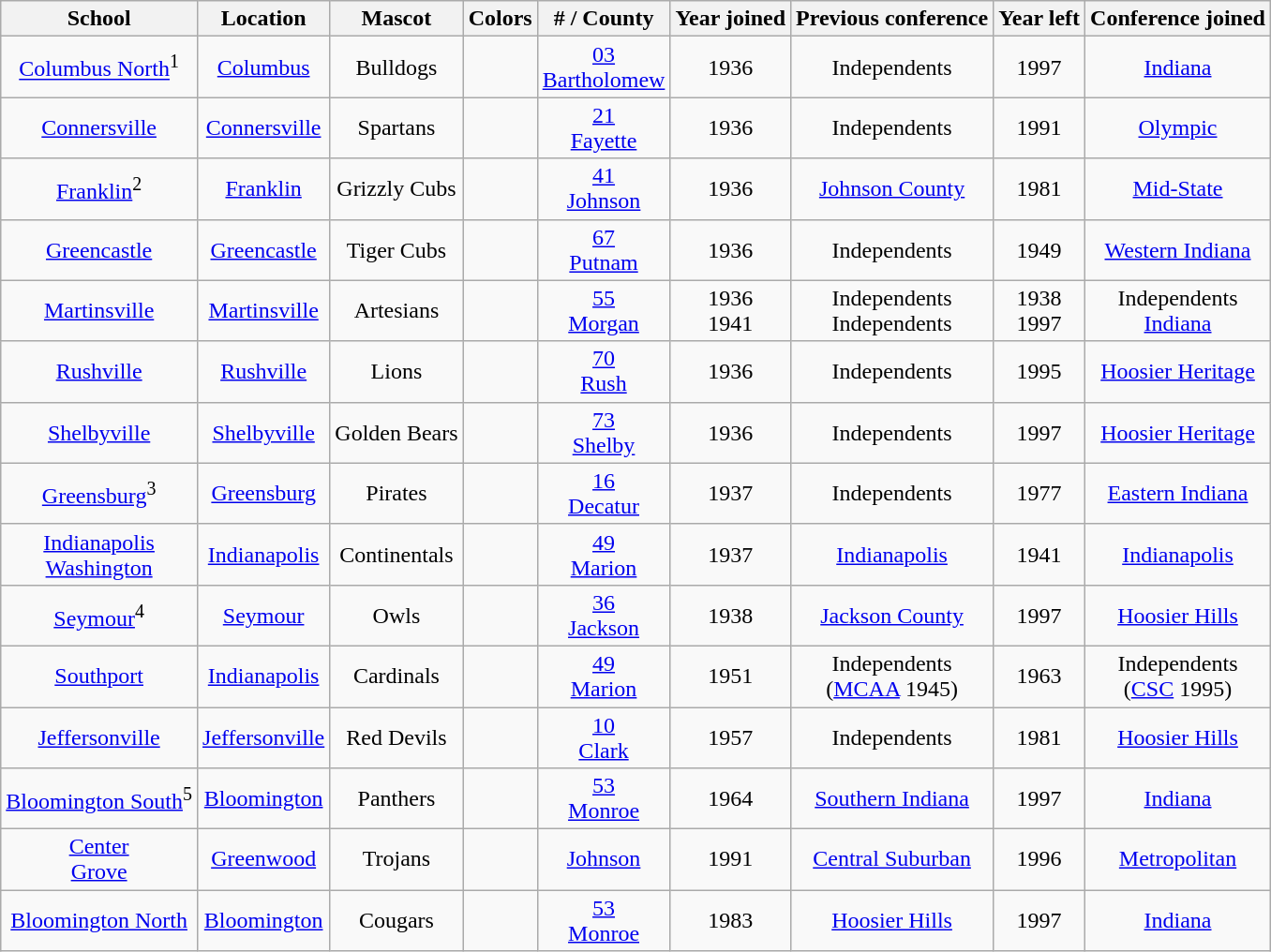<table class="wikitable" style="text-align:center;">
<tr>
<th>School</th>
<th>Location</th>
<th>Mascot</th>
<th>Colors</th>
<th># / County</th>
<th>Year joined</th>
<th>Previous conference</th>
<th>Year left</th>
<th>Conference joined</th>
</tr>
<tr>
<td><a href='#'>Columbus North</a><sup>1</sup></td>
<td><a href='#'>Columbus</a></td>
<td>Bulldogs</td>
<td> </td>
<td><a href='#'>03 <br> Bartholomew</a></td>
<td>1936</td>
<td>Independents</td>
<td>1997</td>
<td><a href='#'>Indiana</a></td>
</tr>
<tr>
<td><a href='#'>Connersville</a></td>
<td><a href='#'>Connersville</a></td>
<td>Spartans</td>
<td> </td>
<td><a href='#'>21 <br> Fayette</a></td>
<td>1936</td>
<td>Independents</td>
<td>1991</td>
<td><a href='#'>Olympic</a></td>
</tr>
<tr>
<td><a href='#'>Franklin</a><sup>2</sup></td>
<td><a href='#'>Franklin</a></td>
<td>Grizzly Cubs</td>
<td> </td>
<td><a href='#'>41 <br> Johnson</a></td>
<td>1936</td>
<td><a href='#'>Johnson County</a></td>
<td>1981</td>
<td><a href='#'>Mid-State</a></td>
</tr>
<tr>
<td><a href='#'>Greencastle</a></td>
<td><a href='#'>Greencastle</a></td>
<td>Tiger Cubs</td>
<td> </td>
<td><a href='#'>67 <br> Putnam</a></td>
<td>1936</td>
<td>Independents</td>
<td>1949</td>
<td><a href='#'>Western Indiana</a></td>
</tr>
<tr>
<td><a href='#'>Martinsville</a></td>
<td><a href='#'>Martinsville</a></td>
<td>Artesians</td>
<td>  </td>
<td><a href='#'>55 <br> Morgan</a></td>
<td>1936<br>1941</td>
<td>Independents<br>Independents</td>
<td>1938<br>1997</td>
<td>Independents<br><a href='#'>Indiana</a></td>
</tr>
<tr>
<td><a href='#'>Rushville</a></td>
<td><a href='#'>Rushville</a></td>
<td>Lions</td>
<td>  </td>
<td><a href='#'>70 <br> Rush</a></td>
<td>1936</td>
<td>Independents</td>
<td>1995</td>
<td><a href='#'>Hoosier Heritage</a></td>
</tr>
<tr>
<td><a href='#'>Shelbyville</a></td>
<td><a href='#'>Shelbyville</a></td>
<td>Golden Bears</td>
<td>  </td>
<td><a href='#'>73 <br> Shelby</a></td>
<td>1936</td>
<td>Independents</td>
<td>1997</td>
<td><a href='#'>Hoosier Heritage</a></td>
</tr>
<tr>
<td><a href='#'>Greensburg</a><sup>3</sup></td>
<td><a href='#'>Greensburg</a></td>
<td>Pirates</td>
<td> </td>
<td><a href='#'>16 <br> Decatur</a></td>
<td>1937</td>
<td>Independents</td>
<td>1977</td>
<td><a href='#'>Eastern Indiana</a></td>
</tr>
<tr>
<td><a href='#'>Indianapolis<br> Washington</a></td>
<td><a href='#'>Indianapolis</a></td>
<td>Continentals</td>
<td> </td>
<td><a href='#'>49<br>Marion</a></td>
<td>1937</td>
<td><a href='#'>Indianapolis</a></td>
<td>1941</td>
<td><a href='#'>Indianapolis</a></td>
</tr>
<tr>
<td><a href='#'>Seymour</a><sup>4</sup></td>
<td><a href='#'>Seymour</a></td>
<td>Owls</td>
<td> </td>
<td><a href='#'>36 <br> Jackson</a></td>
<td>1938</td>
<td><a href='#'>Jackson County</a></td>
<td>1997</td>
<td><a href='#'>Hoosier Hills</a></td>
</tr>
<tr>
<td><a href='#'>Southport</a></td>
<td><a href='#'>Indianapolis</a></td>
<td>Cardinals</td>
<td> </td>
<td><a href='#'>49 <br> Marion</a></td>
<td>1951</td>
<td>Independents<br>(<a href='#'>MCAA</a> 1945)</td>
<td>1963</td>
<td>Independents<br>(<a href='#'>CSC</a> 1995)</td>
</tr>
<tr>
<td><a href='#'>Jeffersonville</a></td>
<td><a href='#'>Jeffersonville</a></td>
<td>Red Devils</td>
<td> </td>
<td><a href='#'>10 <br> Clark</a></td>
<td>1957</td>
<td>Independents</td>
<td>1981</td>
<td><a href='#'>Hoosier Hills</a></td>
</tr>
<tr>
<td><a href='#'>Bloomington South</a><sup>5</sup></td>
<td><a href='#'>Bloomington</a></td>
<td>Panthers</td>
<td>  </td>
<td><a href='#'>53 <br> Monroe</a></td>
<td>1964</td>
<td><a href='#'>Southern Indiana</a></td>
<td>1997</td>
<td><a href='#'>Indiana</a></td>
</tr>
<tr>
<td><a href='#'>Center <br> Grove</a></td>
<td><a href='#'>Greenwood</a></td>
<td>Trojans</td>
<td> </td>
<td><a href='#'>Johnson</a></td>
<td>1991</td>
<td><a href='#'>Central Suburban</a></td>
<td>1996</td>
<td><a href='#'>Metropolitan</a></td>
</tr>
<tr>
<td><a href='#'>Bloomington North</a></td>
<td><a href='#'>Bloomington</a></td>
<td>Cougars</td>
<td>  </td>
<td><a href='#'>53 <br> Monroe</a></td>
<td>1983</td>
<td><a href='#'>Hoosier Hills</a></td>
<td>1997</td>
<td><a href='#'>Indiana</a></td>
</tr>
</table>
